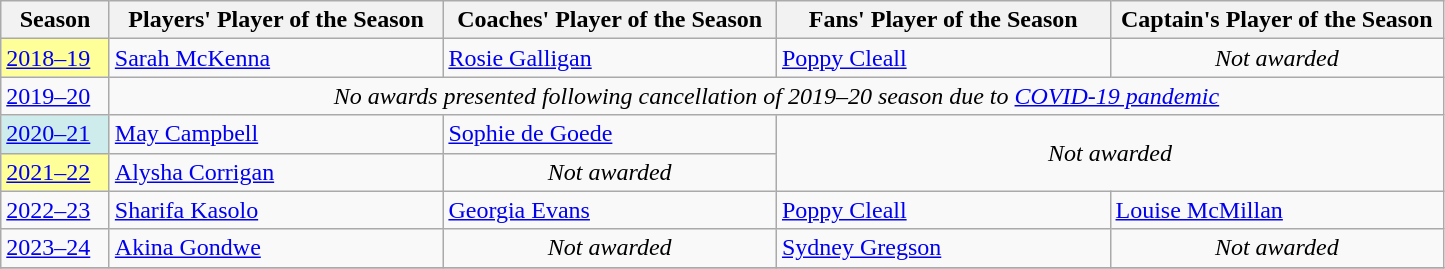<table class="wikitable sticky-header">
<tr>
<th width=65>Season</th>
<th width=215>Players' Player of the Season</th>
<th width=215>Coaches' Player of the Season</th>
<th width=215>Fans' Player of the Season</th>
<th width=215>Captain's Player of the Season</th>
</tr>
<tr>
<td style="background:#FFFF99"><a href='#'>2018–19</a></td>
<td> <a href='#'>Sarah McKenna</a></td>
<td> <a href='#'>Rosie Galligan</a></td>
<td> <a href='#'>Poppy Cleall</a></td>
<td align=center><em>Not awarded</em></td>
</tr>
<tr>
<td><a href='#'>2019–20</a></td>
<td align=center colspan=4><em>No awards presented following cancellation of 2019–20 season due to <a href='#'>COVID-19 pandemic</a></em></td>
</tr>
<tr>
<td style="background:#CFECEC"><a href='#'>2020–21</a><small></small></td>
<td> <a href='#'>May Campbell</a></td>
<td> <a href='#'>Sophie de Goede</a></td>
<td align=center colspan=2 rowspan=2><em>Not awarded</em></td>
</tr>
<tr>
<td style="background:#FFFF99"><a href='#'>2021–22</a></td>
<td> <a href='#'>Alysha Corrigan</a></td>
<td align=center><em>Not awarded</em></td>
</tr>
<tr>
<td><a href='#'>2022–23</a></td>
<td> <a href='#'>Sharifa Kasolo</a></td>
<td> <a href='#'>Georgia Evans</a></td>
<td> <a href='#'>Poppy Cleall</a></td>
<td> <a href='#'>Louise McMillan</a></td>
</tr>
<tr>
<td><a href='#'>2023–24</a></td>
<td> <a href='#'>Akina Gondwe</a></td>
<td align=center><em>Not awarded</em></td>
<td> <a href='#'>Sydney Gregson</a></td>
<td align=center><em>Not awarded</em></td>
</tr>
<tr>
</tr>
</table>
